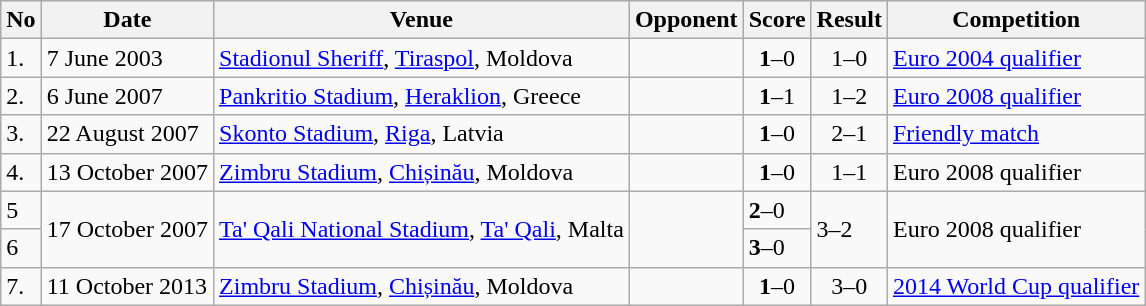<table class="wikitable" style="font-size:100%;">
<tr>
<th>No</th>
<th>Date</th>
<th>Venue</th>
<th>Opponent</th>
<th>Score</th>
<th>Result</th>
<th>Competition</th>
</tr>
<tr>
<td>1.</td>
<td>7 June 2003</td>
<td><a href='#'> Stadionul Sheriff</a>, <a href='#'>Tiraspol</a>, Moldova</td>
<td></td>
<td align=center><strong>1</strong>–0</td>
<td align=center>1–0</td>
<td><a href='#'> Euro 2004 qualifier</a></td>
</tr>
<tr>
<td>2.</td>
<td>6 June 2007</td>
<td><a href='#'>Pankritio Stadium</a>, <a href='#'>Heraklion</a>, Greece</td>
<td></td>
<td align=center><strong>1</strong>–1</td>
<td align=center>1–2</td>
<td><a href='#'> Euro 2008 qualifier</a></td>
</tr>
<tr>
<td>3.</td>
<td>22 August 2007</td>
<td><a href='#'>Skonto Stadium</a>, <a href='#'>Riga</a>, Latvia</td>
<td></td>
<td align=center><strong>1</strong>–0</td>
<td align=center>2–1</td>
<td><a href='#'> Friendly match</a></td>
</tr>
<tr>
<td>4.</td>
<td>13 October 2007</td>
<td><a href='#'>Zimbru Stadium</a>, <a href='#'>Chișinău</a>, Moldova</td>
<td></td>
<td align=center><strong>1</strong>–0</td>
<td align=center>1–1</td>
<td>Euro 2008 qualifier</td>
</tr>
<tr>
<td>5</td>
<td rowspan="2">17 October 2007</td>
<td rowspan="2"><a href='#'>Ta' Qali National Stadium</a>, <a href='#'>Ta' Qali</a>, Malta</td>
<td rowspan="2"></td>
<td><strong>2</strong>–0</td>
<td rowspan="2">3–2</td>
<td rowspan="2">Euro 2008 qualifier</td>
</tr>
<tr>
<td>6</td>
<td><strong>3</strong>–0</td>
</tr>
<tr>
<td>7.</td>
<td>11 October 2013</td>
<td><a href='#'>Zimbru Stadium</a>, <a href='#'>Chișinău</a>, Moldova</td>
<td></td>
<td align=center><strong>1</strong>–0</td>
<td align=center>3–0</td>
<td><a href='#'> 2014 World Cup qualifier</a></td>
</tr>
</table>
